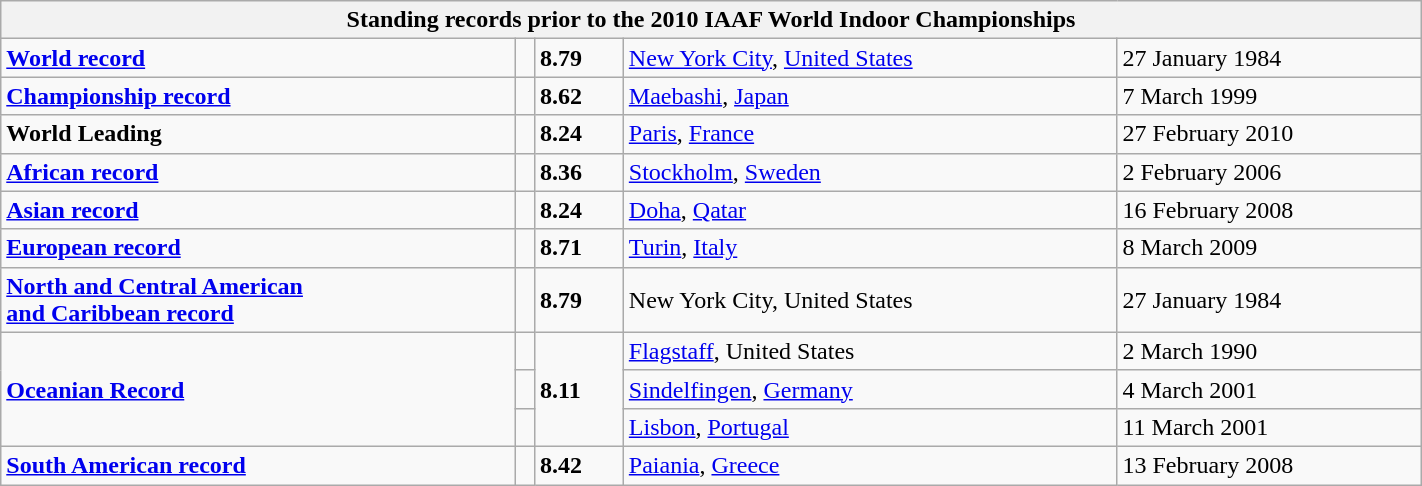<table class="wikitable" width=75%>
<tr>
<th colspan="5">Standing records prior to the 2010 IAAF World Indoor Championships</th>
</tr>
<tr>
<td><strong><a href='#'>World record</a></strong></td>
<td></td>
<td><strong>8.79</strong></td>
<td><a href='#'>New York City</a>, <a href='#'>United States</a></td>
<td>27 January 1984</td>
</tr>
<tr>
<td><strong><a href='#'>Championship record</a></strong></td>
<td></td>
<td><strong>8.62</strong></td>
<td><a href='#'>Maebashi</a>, <a href='#'>Japan</a></td>
<td>7 March 1999</td>
</tr>
<tr>
<td><strong>World Leading</strong></td>
<td></td>
<td><strong>8.24</strong></td>
<td><a href='#'>Paris</a>, <a href='#'>France</a></td>
<td>27 February 2010</td>
</tr>
<tr>
<td><strong><a href='#'>African record</a></strong></td>
<td></td>
<td><strong>8.36</strong></td>
<td><a href='#'>Stockholm</a>, <a href='#'>Sweden</a></td>
<td>2 February 2006</td>
</tr>
<tr>
<td><strong><a href='#'>Asian record</a></strong></td>
<td></td>
<td><strong>8.24</strong></td>
<td><a href='#'>Doha</a>, <a href='#'>Qatar</a></td>
<td>16 February 2008</td>
</tr>
<tr>
<td><strong><a href='#'>European record</a></strong></td>
<td></td>
<td><strong>8.71</strong></td>
<td><a href='#'>Turin</a>, <a href='#'>Italy</a></td>
<td>8 March 2009</td>
</tr>
<tr>
<td><strong><a href='#'>North and Central American <br>and Caribbean record</a></strong></td>
<td></td>
<td><strong>8.79</strong></td>
<td>New York City, United States</td>
<td>27 January 1984</td>
</tr>
<tr>
<td rowspan=3><strong><a href='#'>Oceanian Record</a></strong></td>
<td></td>
<td rowspan=3><strong>8.11</strong></td>
<td><a href='#'>Flagstaff</a>, United States</td>
<td>2 March 1990</td>
</tr>
<tr>
<td></td>
<td><a href='#'>Sindelfingen</a>, <a href='#'>Germany</a></td>
<td>4 March 2001</td>
</tr>
<tr>
<td></td>
<td><a href='#'>Lisbon</a>, <a href='#'>Portugal</a></td>
<td>11 March 2001</td>
</tr>
<tr>
<td><strong><a href='#'>South American record</a></strong></td>
<td></td>
<td><strong>8.42</strong></td>
<td><a href='#'>Paiania</a>, <a href='#'>Greece</a></td>
<td>13 February 2008</td>
</tr>
</table>
